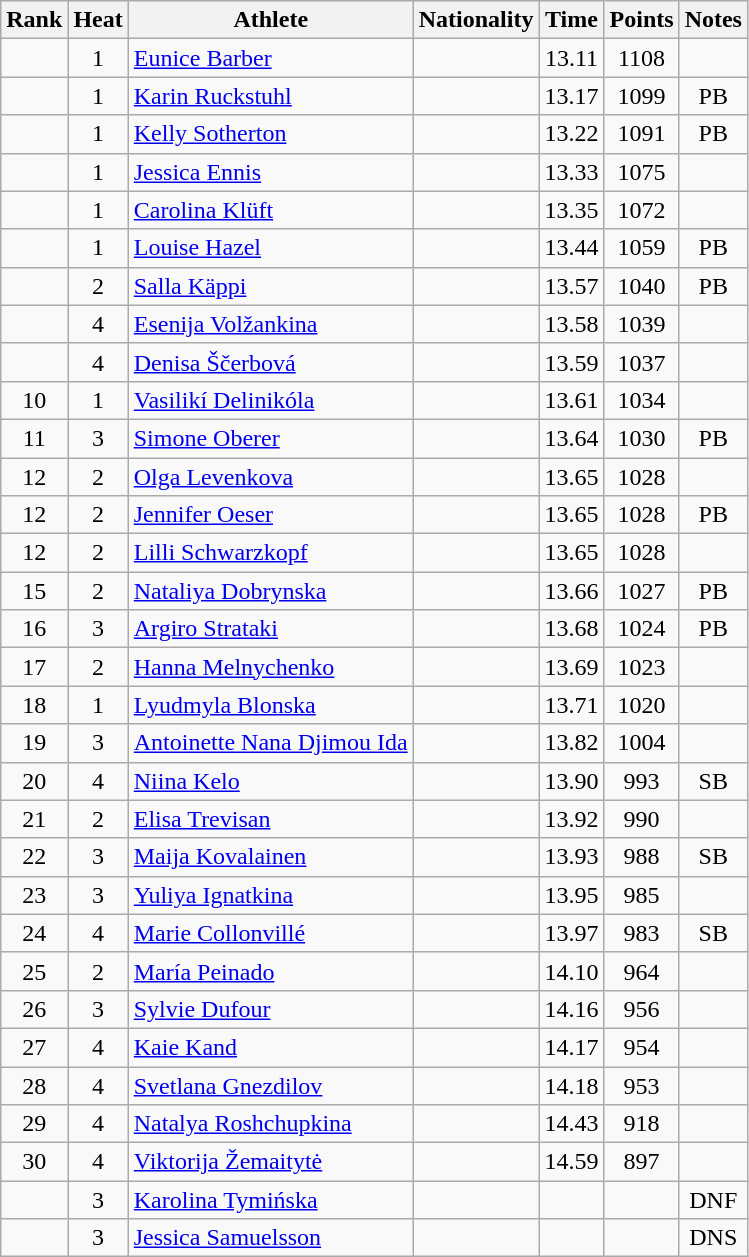<table class="wikitable sortable" style="text-align:center">
<tr>
<th>Rank</th>
<th>Heat</th>
<th>Athlete</th>
<th>Nationality</th>
<th>Time</th>
<th>Points</th>
<th>Notes</th>
</tr>
<tr>
<td></td>
<td>1</td>
<td align=left><a href='#'>Eunice Barber</a></td>
<td align=left></td>
<td>13.11</td>
<td>1108</td>
<td></td>
</tr>
<tr>
<td></td>
<td>1</td>
<td align=left><a href='#'>Karin Ruckstuhl</a></td>
<td align=left></td>
<td>13.17</td>
<td>1099</td>
<td>PB</td>
</tr>
<tr>
<td></td>
<td>1</td>
<td align=left><a href='#'>Kelly Sotherton</a></td>
<td align=left></td>
<td>13.22</td>
<td>1091</td>
<td>PB</td>
</tr>
<tr>
<td></td>
<td>1</td>
<td align=left><a href='#'>Jessica Ennis</a></td>
<td align=left></td>
<td>13.33</td>
<td>1075</td>
<td></td>
</tr>
<tr>
<td></td>
<td>1</td>
<td align=left><a href='#'>Carolina Klüft</a></td>
<td align=left></td>
<td>13.35</td>
<td>1072</td>
<td></td>
</tr>
<tr>
<td></td>
<td>1</td>
<td align=left><a href='#'>Louise Hazel</a></td>
<td align=left></td>
<td>13.44</td>
<td>1059</td>
<td>PB</td>
</tr>
<tr>
<td></td>
<td>2</td>
<td align=left><a href='#'>Salla Käppi</a></td>
<td align=left></td>
<td>13.57</td>
<td>1040</td>
<td>PB</td>
</tr>
<tr>
<td></td>
<td>4</td>
<td align=left><a href='#'>Esenija Volžankina</a></td>
<td align=left></td>
<td>13.58</td>
<td>1039</td>
<td></td>
</tr>
<tr>
<td></td>
<td>4</td>
<td align=left><a href='#'>Denisa Ščerbová</a></td>
<td align=left></td>
<td>13.59</td>
<td>1037</td>
<td></td>
</tr>
<tr>
<td>10</td>
<td>1</td>
<td align=left><a href='#'>Vasilikí Delinikóla</a></td>
<td align=left></td>
<td>13.61</td>
<td>1034</td>
<td></td>
</tr>
<tr>
<td>11</td>
<td>3</td>
<td align=left><a href='#'>Simone Oberer</a></td>
<td align=left></td>
<td>13.64</td>
<td>1030</td>
<td>PB</td>
</tr>
<tr>
<td>12</td>
<td>2</td>
<td align=left><a href='#'>Olga Levenkova</a></td>
<td align=left></td>
<td>13.65</td>
<td>1028</td>
<td></td>
</tr>
<tr>
<td>12</td>
<td>2</td>
<td align=left><a href='#'>Jennifer Oeser</a></td>
<td align=left></td>
<td>13.65</td>
<td>1028</td>
<td>PB</td>
</tr>
<tr>
<td>12</td>
<td>2</td>
<td align=left><a href='#'>Lilli Schwarzkopf</a></td>
<td align=left></td>
<td>13.65</td>
<td>1028</td>
<td></td>
</tr>
<tr>
<td>15</td>
<td>2</td>
<td align=left><a href='#'>Nataliya Dobrynska</a></td>
<td align=left></td>
<td>13.66</td>
<td>1027</td>
<td>PB</td>
</tr>
<tr>
<td>16</td>
<td>3</td>
<td align=left><a href='#'>Argiro Strataki</a></td>
<td align=left></td>
<td>13.68</td>
<td>1024</td>
<td>PB</td>
</tr>
<tr>
<td>17</td>
<td>2</td>
<td align=left><a href='#'>Hanna Melnychenko</a></td>
<td align=left></td>
<td>13.69</td>
<td>1023</td>
<td></td>
</tr>
<tr>
<td>18</td>
<td>1</td>
<td align=left><a href='#'>Lyudmyla Blonska</a></td>
<td align=left></td>
<td>13.71</td>
<td>1020</td>
<td></td>
</tr>
<tr>
<td>19</td>
<td>3</td>
<td align=left><a href='#'>Antoinette Nana Djimou Ida</a></td>
<td align=left></td>
<td>13.82</td>
<td>1004</td>
<td></td>
</tr>
<tr>
<td>20</td>
<td>4</td>
<td align=left><a href='#'>Niina Kelo</a></td>
<td align=left></td>
<td>13.90</td>
<td>993</td>
<td>SB</td>
</tr>
<tr>
<td>21</td>
<td>2</td>
<td align=left><a href='#'>Elisa Trevisan</a></td>
<td align=left></td>
<td>13.92</td>
<td>990</td>
<td></td>
</tr>
<tr>
<td>22</td>
<td>3</td>
<td align=left><a href='#'>Maija Kovalainen</a></td>
<td align=left></td>
<td>13.93</td>
<td>988</td>
<td>SB</td>
</tr>
<tr>
<td>23</td>
<td>3</td>
<td align=left><a href='#'>Yuliya Ignatkina</a></td>
<td align=left></td>
<td>13.95</td>
<td>985</td>
<td></td>
</tr>
<tr>
<td>24</td>
<td>4</td>
<td align=left><a href='#'>Marie Collonvillé</a></td>
<td align=left></td>
<td>13.97</td>
<td>983</td>
<td>SB</td>
</tr>
<tr>
<td>25</td>
<td>2</td>
<td align=left><a href='#'>María Peinado</a></td>
<td align=left></td>
<td>14.10</td>
<td>964</td>
<td></td>
</tr>
<tr>
<td>26</td>
<td>3</td>
<td align=left><a href='#'>Sylvie Dufour</a></td>
<td align=left></td>
<td>14.16</td>
<td>956</td>
<td></td>
</tr>
<tr>
<td>27</td>
<td>4</td>
<td align=left><a href='#'>Kaie Kand</a></td>
<td align=left></td>
<td>14.17</td>
<td>954</td>
<td></td>
</tr>
<tr>
<td>28</td>
<td>4</td>
<td align=left><a href='#'>Svetlana Gnezdilov</a></td>
<td align=left></td>
<td>14.18</td>
<td>953</td>
<td></td>
</tr>
<tr>
<td>29</td>
<td>4</td>
<td align=left><a href='#'>Natalya Roshchupkina</a></td>
<td align=left></td>
<td>14.43</td>
<td>918</td>
<td></td>
</tr>
<tr>
<td>30</td>
<td>4</td>
<td align=left><a href='#'>Viktorija Žemaitytė</a></td>
<td align=left></td>
<td>14.59</td>
<td>897</td>
<td></td>
</tr>
<tr>
<td></td>
<td>3</td>
<td align=left><a href='#'>Karolina Tymińska</a></td>
<td align=left></td>
<td></td>
<td></td>
<td>DNF</td>
</tr>
<tr>
<td></td>
<td>3</td>
<td align=left><a href='#'>Jessica Samuelsson</a></td>
<td align=left></td>
<td></td>
<td></td>
<td>DNS</td>
</tr>
</table>
